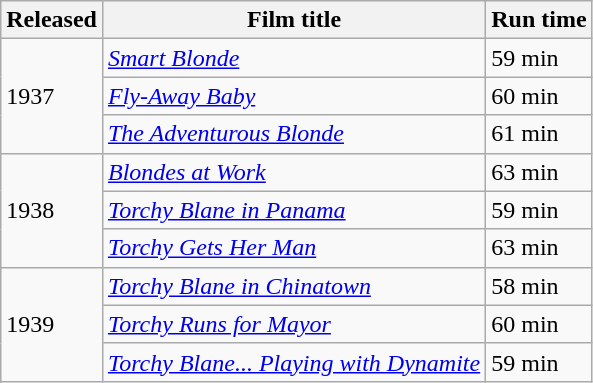<table class="wikitable">
<tr>
<th rowspan=1>Released</th>
<th rowspan=1>Film title</th>
<th rowspan=1>Run time</th>
</tr>
<tr>
<td rowspan=3>1937</td>
<td><em><a href='#'>Smart Blonde</a></em></td>
<td>59 min</td>
</tr>
<tr>
<td><em><a href='#'>Fly-Away Baby</a></em></td>
<td>60 min</td>
</tr>
<tr>
<td><em><a href='#'>The Adventurous Blonde</a></em></td>
<td>61 min</td>
</tr>
<tr>
<td rowspan=3>1938</td>
<td><em><a href='#'>Blondes at Work</a></em></td>
<td>63 min</td>
</tr>
<tr>
<td><em><a href='#'>Torchy Blane in Panama</a></em></td>
<td>59 min</td>
</tr>
<tr>
<td><em><a href='#'>Torchy Gets Her Man</a></em></td>
<td>63 min</td>
</tr>
<tr>
<td rowspan=3>1939</td>
<td><em><a href='#'>Torchy Blane in Chinatown</a></em></td>
<td>58 min</td>
</tr>
<tr>
<td><em><a href='#'>Torchy Runs for Mayor</a></em></td>
<td>60 min</td>
</tr>
<tr>
<td><em><a href='#'>Torchy Blane... Playing with Dynamite</a></em></td>
<td>59 min</td>
</tr>
</table>
